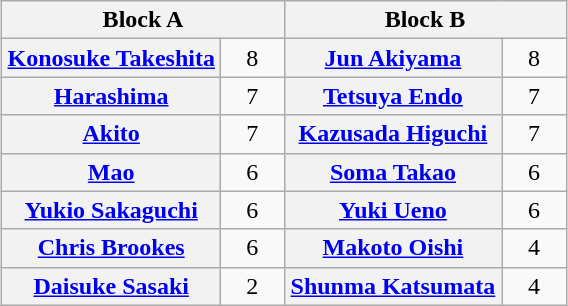<table class="wikitable" style="margin: 1em auto 1em auto;text-align:center">
<tr>
<th colspan="2" style="width:50%">Block A</th>
<th colspan="2" style="width:50%">Block B</th>
</tr>
<tr>
<th><a href='#'>Konosuke Takeshita</a></th>
<td style="width:35px">8</td>
<th><a href='#'>Jun Akiyama</a></th>
<td style="width:35px">8</td>
</tr>
<tr>
<th><a href='#'>Harashima</a></th>
<td>7</td>
<th><a href='#'>Tetsuya Endo</a></th>
<td>7</td>
</tr>
<tr>
<th><a href='#'>Akito</a></th>
<td>7</td>
<th><a href='#'>Kazusada Higuchi</a></th>
<td>7</td>
</tr>
<tr>
<th><a href='#'>Mao</a></th>
<td>6</td>
<th><a href='#'>Soma Takao</a></th>
<td>6</td>
</tr>
<tr>
<th><a href='#'>Yukio Sakaguchi</a></th>
<td>6</td>
<th><a href='#'>Yuki Ueno</a></th>
<td>6</td>
</tr>
<tr>
<th><a href='#'>Chris Brookes</a></th>
<td>6</td>
<th><a href='#'>Makoto Oishi</a></th>
<td>4</td>
</tr>
<tr>
<th><a href='#'>Daisuke Sasaki</a></th>
<td>2</td>
<th><a href='#'>Shunma Katsumata</a></th>
<td>4</td>
</tr>
</table>
